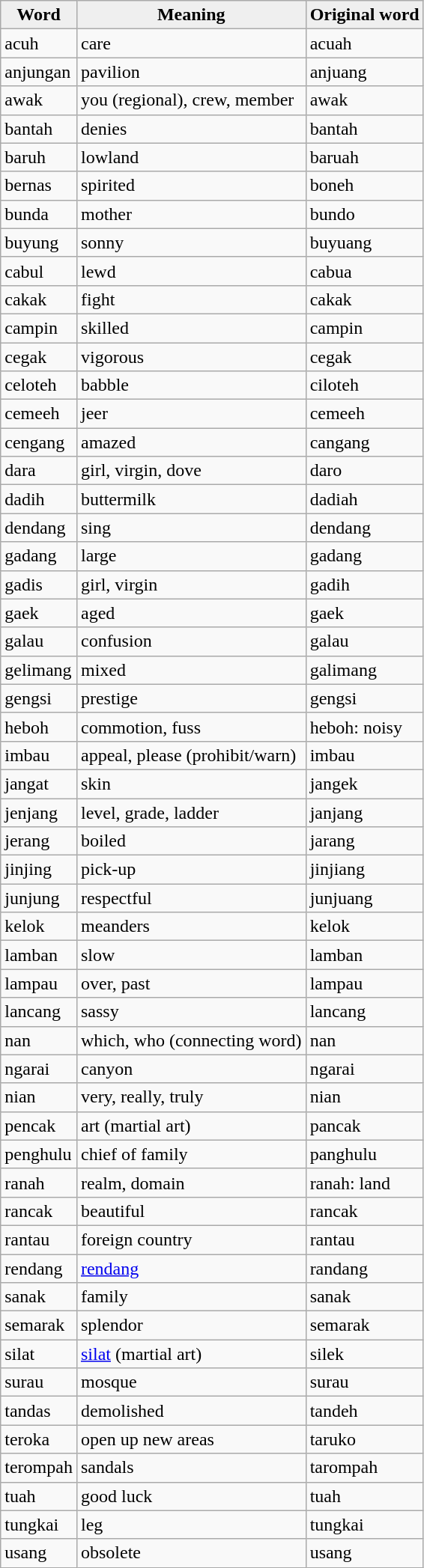<table class="wikitable">
<tr>
<th style="background:#efefef;">Word</th>
<th style="background:#efefef;">Meaning</th>
<th style="background:#efefef;">Original word</th>
</tr>
<tr>
<td>acuh</td>
<td>care</td>
<td>acuah</td>
</tr>
<tr>
<td>anjungan</td>
<td>pavilion</td>
<td>anjuang</td>
</tr>
<tr>
<td>awak</td>
<td>you (regional), crew, member</td>
<td>awak</td>
</tr>
<tr>
<td>bantah</td>
<td>denies</td>
<td>bantah</td>
</tr>
<tr>
<td>baruh</td>
<td>lowland</td>
<td>baruah</td>
</tr>
<tr>
<td>bernas</td>
<td>spirited</td>
<td>boneh</td>
</tr>
<tr>
<td>bunda</td>
<td>mother</td>
<td>bundo</td>
</tr>
<tr>
<td>buyung</td>
<td>sonny</td>
<td>buyuang</td>
</tr>
<tr>
<td>cabul</td>
<td>lewd</td>
<td>cabua</td>
</tr>
<tr>
<td>cakak</td>
<td>fight</td>
<td>cakak</td>
</tr>
<tr>
<td>campin</td>
<td>skilled</td>
<td>campin</td>
</tr>
<tr>
<td>cegak</td>
<td>vigorous</td>
<td>cegak</td>
</tr>
<tr>
<td>celoteh</td>
<td>babble</td>
<td>ciloteh</td>
</tr>
<tr>
<td>cemeeh</td>
<td>jeer</td>
<td>cemeeh</td>
</tr>
<tr>
<td>cengang</td>
<td>amazed</td>
<td>cangang</td>
</tr>
<tr>
<td>dara</td>
<td>girl, virgin, dove</td>
<td>daro</td>
</tr>
<tr>
<td>dadih</td>
<td>buttermilk</td>
<td>dadiah</td>
</tr>
<tr>
<td>dendang</td>
<td>sing</td>
<td>dendang</td>
</tr>
<tr>
<td>gadang</td>
<td>large</td>
<td>gadang</td>
</tr>
<tr>
<td>gadis</td>
<td>girl, virgin</td>
<td>gadih</td>
</tr>
<tr>
<td>gaek</td>
<td>aged</td>
<td>gaek</td>
</tr>
<tr>
<td>galau</td>
<td>confusion</td>
<td>galau</td>
</tr>
<tr>
<td>gelimang</td>
<td>mixed</td>
<td>galimang</td>
</tr>
<tr>
<td>gengsi</td>
<td>prestige</td>
<td>gengsi</td>
</tr>
<tr>
<td>heboh</td>
<td>commotion, fuss</td>
<td>heboh: noisy</td>
</tr>
<tr>
<td>imbau</td>
<td>appeal, please (prohibit/warn)</td>
<td>imbau</td>
</tr>
<tr>
<td>jangat</td>
<td>skin</td>
<td>jangek</td>
</tr>
<tr>
<td>jenjang</td>
<td>level, grade, ladder</td>
<td>janjang</td>
</tr>
<tr>
<td>jerang</td>
<td>boiled</td>
<td>jarang</td>
</tr>
<tr>
<td>jinjing</td>
<td>pick-up</td>
<td>jinjiang</td>
</tr>
<tr>
<td>junjung</td>
<td>respectful</td>
<td>junjuang</td>
</tr>
<tr>
<td>kelok</td>
<td>meanders</td>
<td>kelok</td>
</tr>
<tr>
<td>lamban</td>
<td>slow</td>
<td>lamban</td>
</tr>
<tr>
<td>lampau</td>
<td>over, past</td>
<td>lampau</td>
</tr>
<tr>
<td>lancang</td>
<td>sassy</td>
<td>lancang</td>
</tr>
<tr>
<td>nan</td>
<td>which, who (connecting word)</td>
<td>nan</td>
</tr>
<tr>
<td>ngarai</td>
<td>canyon</td>
<td>ngarai</td>
</tr>
<tr>
<td>nian</td>
<td>very, really, truly</td>
<td>nian</td>
</tr>
<tr>
<td>pencak</td>
<td>art (martial art)</td>
<td>pancak</td>
</tr>
<tr>
<td>penghulu</td>
<td>chief of family</td>
<td>panghulu</td>
</tr>
<tr>
<td>ranah</td>
<td>realm, domain</td>
<td>ranah: land</td>
</tr>
<tr>
<td>rancak</td>
<td>beautiful</td>
<td>rancak</td>
</tr>
<tr>
<td>rantau</td>
<td>foreign country</td>
<td>rantau</td>
</tr>
<tr>
<td>rendang</td>
<td><a href='#'>rendang</a></td>
<td>randang</td>
</tr>
<tr>
<td>sanak</td>
<td>family</td>
<td>sanak</td>
</tr>
<tr>
<td>semarak</td>
<td>splendor</td>
<td>semarak</td>
</tr>
<tr>
<td>silat</td>
<td><a href='#'>silat</a> (martial art)</td>
<td>silek</td>
</tr>
<tr>
<td>surau</td>
<td>mosque</td>
<td>surau</td>
</tr>
<tr>
<td>tandas</td>
<td>demolished</td>
<td>tandeh</td>
</tr>
<tr>
<td>teroka</td>
<td>open up new areas</td>
<td>taruko</td>
</tr>
<tr>
<td>terompah</td>
<td>sandals</td>
<td>tarompah</td>
</tr>
<tr>
<td>tuah</td>
<td>good luck</td>
<td>tuah</td>
</tr>
<tr>
<td>tungkai</td>
<td>leg</td>
<td>tungkai</td>
</tr>
<tr>
<td>usang</td>
<td>obsolete</td>
<td>usang</td>
</tr>
</table>
